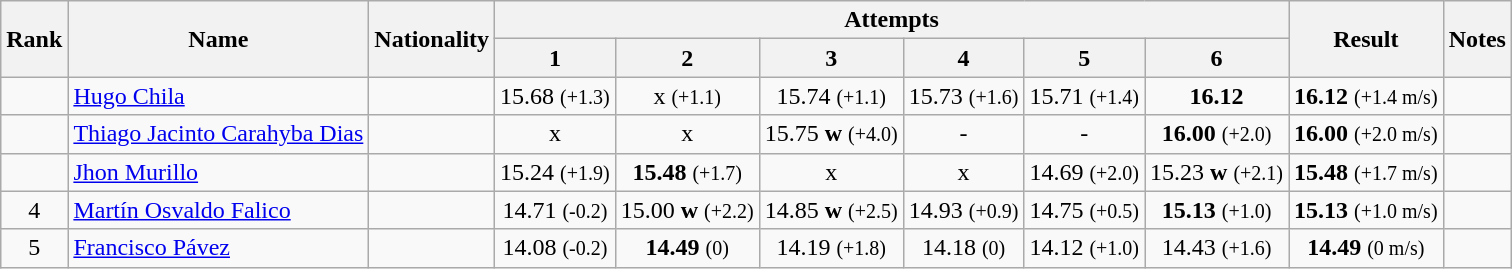<table class="wikitable sortable" style="text-align:center">
<tr>
<th rowspan=2>Rank</th>
<th rowspan=2>Name</th>
<th rowspan=2>Nationality</th>
<th colspan=6>Attempts</th>
<th rowspan=2>Result</th>
<th rowspan=2>Notes</th>
</tr>
<tr>
<th>1</th>
<th>2</th>
<th>3</th>
<th>4</th>
<th>5</th>
<th>6</th>
</tr>
<tr>
<td align=center></td>
<td align=left><a href='#'>Hugo Chila</a></td>
<td align=left></td>
<td>15.68 <small>(+1.3)</small></td>
<td>x <small>(+1.1)</small></td>
<td>15.74 <small>(+1.1)</small></td>
<td>15.73 <small>(+1.6)</small></td>
<td>15.71 <small>(+1.4)</small></td>
<td><strong>16.12</strong></td>
<td><strong>16.12</strong> <small>(+1.4 m/s)</small></td>
<td></td>
</tr>
<tr>
<td align=center></td>
<td align=left><a href='#'>Thiago Jacinto Carahyba Dias</a></td>
<td align=left></td>
<td>x</td>
<td>x</td>
<td>15.75 <strong>w</strong> <small>(+4.0)</small></td>
<td>-</td>
<td>-</td>
<td><strong>16.00</strong> <small>(+2.0)</small></td>
<td><strong>16.00</strong> <small>(+2.0 m/s)</small></td>
<td></td>
</tr>
<tr>
<td align=center></td>
<td align=left><a href='#'>Jhon Murillo</a></td>
<td align=left></td>
<td>15.24 <small>(+1.9)</small></td>
<td><strong>15.48</strong> <small>(+1.7)</small></td>
<td>x</td>
<td>x</td>
<td>14.69 <small>(+2.0)</small></td>
<td>15.23 <strong>w</strong> <small>(+2.1)</small></td>
<td><strong>15.48</strong> <small>(+1.7 m/s)</small></td>
<td></td>
</tr>
<tr>
<td align=center>4</td>
<td align=left><a href='#'>Martín Osvaldo Falico</a></td>
<td align=left></td>
<td>14.71 <small>(-0.2)</small></td>
<td>15.00 <strong>w</strong> <small>(+2.2)</small></td>
<td>14.85 <strong>w</strong> <small>(+2.5)</small></td>
<td>14.93 <small>(+0.9)</small></td>
<td>14.75 <small>(+0.5)</small></td>
<td><strong>15.13</strong> <small>(+1.0)</small></td>
<td><strong>15.13</strong> <small>(+1.0 m/s)</small></td>
<td></td>
</tr>
<tr>
<td align=center>5</td>
<td align=left><a href='#'>Francisco Pávez</a></td>
<td align=left></td>
<td>14.08 <small>(-0.2)</small></td>
<td><strong>14.49</strong> <small>(0)</small></td>
<td>14.19 <small>(+1.8)</small></td>
<td>14.18 <small>(0)</small></td>
<td>14.12 <small>(+1.0)</small></td>
<td>14.43 <small>(+1.6)</small></td>
<td><strong>14.49</strong> <small>(0 m/s)</small></td>
<td></td>
</tr>
</table>
